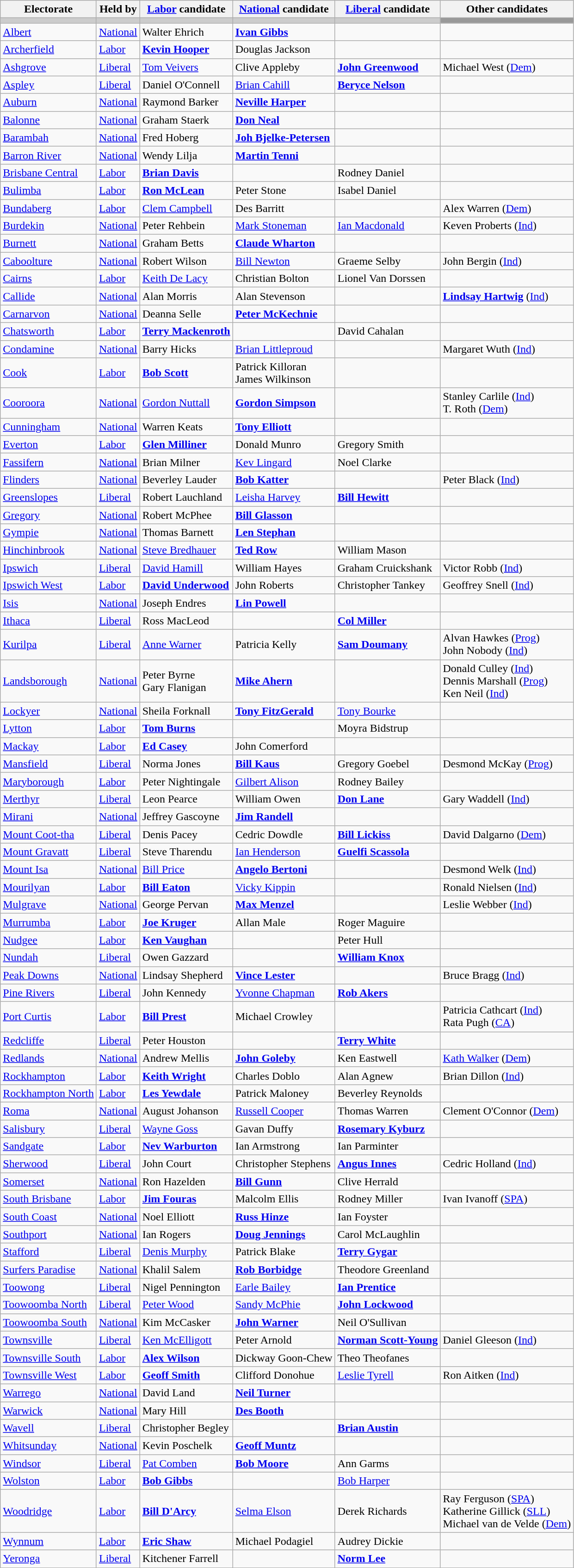<table class="wikitable">
<tr>
<th>Electorate</th>
<th>Held by</th>
<th><a href='#'>Labor</a> candidate</th>
<th><a href='#'>National</a> candidate</th>
<th><a href='#'>Liberal</a> candidate</th>
<th>Other candidates</th>
</tr>
<tr bgcolor="#cccccc">
<td></td>
<td></td>
<td></td>
<td></td>
<td></td>
<td bgcolor="#999999"></td>
</tr>
<tr>
<td><a href='#'>Albert</a></td>
<td><a href='#'>National</a></td>
<td>Walter Ehrich</td>
<td><strong><a href='#'>Ivan Gibbs</a></strong></td>
<td></td>
<td></td>
</tr>
<tr>
<td><a href='#'>Archerfield</a></td>
<td><a href='#'>Labor</a></td>
<td><strong><a href='#'>Kevin Hooper</a></strong></td>
<td>Douglas Jackson</td>
<td></td>
<td></td>
</tr>
<tr>
<td><a href='#'>Ashgrove</a></td>
<td><a href='#'>Liberal</a></td>
<td><a href='#'>Tom Veivers</a></td>
<td>Clive Appleby</td>
<td><strong><a href='#'>John Greenwood</a></strong></td>
<td>Michael West (<a href='#'>Dem</a>)</td>
</tr>
<tr>
<td><a href='#'>Aspley</a></td>
<td><a href='#'>Liberal</a></td>
<td>Daniel O'Connell</td>
<td><a href='#'>Brian Cahill</a></td>
<td><strong><a href='#'>Beryce Nelson</a></strong></td>
<td></td>
</tr>
<tr>
<td><a href='#'>Auburn</a></td>
<td><a href='#'>National</a></td>
<td>Raymond Barker</td>
<td><strong><a href='#'>Neville Harper</a></strong></td>
<td></td>
<td></td>
</tr>
<tr>
<td><a href='#'>Balonne</a></td>
<td><a href='#'>National</a></td>
<td>Graham Staerk</td>
<td><strong><a href='#'>Don Neal</a></strong></td>
<td></td>
<td></td>
</tr>
<tr>
<td><a href='#'>Barambah</a></td>
<td><a href='#'>National</a></td>
<td>Fred Hoberg</td>
<td><strong><a href='#'>Joh Bjelke-Petersen</a></strong></td>
<td></td>
<td></td>
</tr>
<tr>
<td><a href='#'>Barron River</a></td>
<td><a href='#'>National</a></td>
<td>Wendy Lilja</td>
<td><strong><a href='#'>Martin Tenni</a></strong></td>
<td></td>
<td></td>
</tr>
<tr>
<td><a href='#'>Brisbane Central</a></td>
<td><a href='#'>Labor</a></td>
<td><strong><a href='#'>Brian Davis</a></strong></td>
<td></td>
<td>Rodney Daniel</td>
<td></td>
</tr>
<tr>
<td><a href='#'>Bulimba</a></td>
<td><a href='#'>Labor</a></td>
<td><strong><a href='#'>Ron McLean</a></strong></td>
<td>Peter Stone</td>
<td>Isabel Daniel</td>
<td></td>
</tr>
<tr>
<td><a href='#'>Bundaberg</a></td>
<td><a href='#'>Labor</a></td>
<td><a href='#'>Clem Campbell</a></td>
<td>Des Barritt</td>
<td></td>
<td>Alex Warren (<a href='#'>Dem</a>)</td>
</tr>
<tr>
<td><a href='#'>Burdekin</a></td>
<td><a href='#'>National</a></td>
<td>Peter Rehbein</td>
<td><a href='#'>Mark Stoneman</a></td>
<td><a href='#'>Ian Macdonald</a></td>
<td>Keven Proberts (<a href='#'>Ind</a>)</td>
</tr>
<tr>
<td><a href='#'>Burnett</a></td>
<td><a href='#'>National</a></td>
<td>Graham Betts</td>
<td><strong><a href='#'>Claude Wharton</a></strong></td>
<td></td>
<td></td>
</tr>
<tr>
<td><a href='#'>Caboolture</a></td>
<td><a href='#'>National</a></td>
<td>Robert Wilson</td>
<td><a href='#'>Bill Newton</a></td>
<td>Graeme Selby</td>
<td>John Bergin (<a href='#'>Ind</a>)</td>
</tr>
<tr>
<td><a href='#'>Cairns</a></td>
<td><a href='#'>Labor</a></td>
<td><a href='#'>Keith De Lacy</a></td>
<td>Christian Bolton</td>
<td>Lionel Van Dorssen</td>
<td></td>
</tr>
<tr>
<td><a href='#'>Callide</a></td>
<td><a href='#'>National</a></td>
<td>Alan Morris</td>
<td>Alan Stevenson</td>
<td></td>
<td><strong><a href='#'>Lindsay Hartwig</a></strong> (<a href='#'>Ind</a>)</td>
</tr>
<tr>
<td><a href='#'>Carnarvon</a></td>
<td><a href='#'>National</a></td>
<td>Deanna Selle</td>
<td><strong><a href='#'>Peter McKechnie</a></strong></td>
<td></td>
<td></td>
</tr>
<tr>
<td><a href='#'>Chatsworth</a></td>
<td><a href='#'>Labor</a></td>
<td><strong><a href='#'>Terry Mackenroth</a></strong></td>
<td></td>
<td>David Cahalan</td>
<td></td>
</tr>
<tr>
<td><a href='#'>Condamine</a></td>
<td><a href='#'>National</a></td>
<td>Barry Hicks</td>
<td><a href='#'>Brian Littleproud</a></td>
<td></td>
<td>Margaret Wuth (<a href='#'>Ind</a>)</td>
</tr>
<tr>
<td><a href='#'>Cook</a></td>
<td><a href='#'>Labor</a></td>
<td><strong><a href='#'>Bob Scott</a></strong></td>
<td>Patrick Killoran <br> James Wilkinson</td>
<td></td>
<td></td>
</tr>
<tr>
<td><a href='#'>Cooroora</a></td>
<td><a href='#'>National</a></td>
<td><a href='#'>Gordon Nuttall</a></td>
<td><strong><a href='#'>Gordon Simpson</a></strong></td>
<td></td>
<td>Stanley Carlile (<a href='#'>Ind</a>) <br> T. Roth (<a href='#'>Dem</a>)</td>
</tr>
<tr>
<td><a href='#'>Cunningham</a></td>
<td><a href='#'>National</a></td>
<td>Warren Keats</td>
<td><strong><a href='#'>Tony Elliott</a></strong></td>
<td></td>
<td></td>
</tr>
<tr>
<td><a href='#'>Everton</a></td>
<td><a href='#'>Labor</a></td>
<td><strong><a href='#'>Glen Milliner</a></strong></td>
<td>Donald Munro</td>
<td>Gregory Smith</td>
<td></td>
</tr>
<tr>
<td><a href='#'>Fassifern</a></td>
<td><a href='#'>National</a></td>
<td>Brian Milner</td>
<td><a href='#'>Kev Lingard</a></td>
<td>Noel Clarke</td>
<td></td>
</tr>
<tr>
<td><a href='#'>Flinders</a></td>
<td><a href='#'>National</a></td>
<td>Beverley Lauder</td>
<td><strong><a href='#'>Bob Katter</a></strong></td>
<td></td>
<td>Peter Black (<a href='#'>Ind</a>)</td>
</tr>
<tr>
<td><a href='#'>Greenslopes</a></td>
<td><a href='#'>Liberal</a></td>
<td>Robert Lauchland</td>
<td><a href='#'>Leisha Harvey</a></td>
<td><strong><a href='#'>Bill Hewitt</a></strong></td>
<td></td>
</tr>
<tr>
<td><a href='#'>Gregory</a></td>
<td><a href='#'>National</a></td>
<td>Robert McPhee</td>
<td><strong><a href='#'>Bill Glasson</a></strong></td>
<td></td>
<td></td>
</tr>
<tr>
<td><a href='#'>Gympie</a></td>
<td><a href='#'>National</a></td>
<td>Thomas Barnett</td>
<td><strong><a href='#'>Len Stephan</a></strong></td>
<td></td>
<td></td>
</tr>
<tr>
<td><a href='#'>Hinchinbrook</a></td>
<td><a href='#'>National</a></td>
<td><a href='#'>Steve Bredhauer</a></td>
<td><strong><a href='#'>Ted Row</a></strong></td>
<td>William Mason</td>
<td></td>
</tr>
<tr>
<td><a href='#'>Ipswich</a></td>
<td><a href='#'>Liberal</a></td>
<td><a href='#'>David Hamill</a></td>
<td>William Hayes</td>
<td>Graham Cruickshank</td>
<td>Victor Robb (<a href='#'>Ind</a>)</td>
</tr>
<tr>
<td><a href='#'>Ipswich West</a></td>
<td><a href='#'>Labor</a></td>
<td><strong><a href='#'>David Underwood</a></strong></td>
<td>John Roberts</td>
<td>Christopher Tankey</td>
<td>Geoffrey Snell (<a href='#'>Ind</a>)</td>
</tr>
<tr>
<td><a href='#'>Isis</a></td>
<td><a href='#'>National</a></td>
<td>Joseph Endres</td>
<td><strong><a href='#'>Lin Powell</a></strong></td>
<td></td>
<td></td>
</tr>
<tr>
<td><a href='#'>Ithaca</a></td>
<td><a href='#'>Liberal</a></td>
<td>Ross MacLeod</td>
<td></td>
<td><strong><a href='#'>Col Miller</a></strong></td>
<td></td>
</tr>
<tr>
<td><a href='#'>Kurilpa</a></td>
<td><a href='#'>Liberal</a></td>
<td><a href='#'>Anne Warner</a></td>
<td>Patricia Kelly</td>
<td><strong><a href='#'>Sam Doumany</a></strong></td>
<td>Alvan Hawkes (<a href='#'>Prog</a>) <br> John Nobody (<a href='#'>Ind</a>)</td>
</tr>
<tr>
<td><a href='#'>Landsborough</a></td>
<td><a href='#'>National</a></td>
<td>Peter Byrne <br> Gary Flanigan</td>
<td><strong><a href='#'>Mike Ahern</a></strong></td>
<td></td>
<td>Donald Culley (<a href='#'>Ind</a>) <br> Dennis Marshall (<a href='#'>Prog</a>) <br> Ken Neil (<a href='#'>Ind</a>)</td>
</tr>
<tr>
<td><a href='#'>Lockyer</a></td>
<td><a href='#'>National</a></td>
<td>Sheila Forknall</td>
<td><strong><a href='#'>Tony FitzGerald</a></strong></td>
<td><a href='#'>Tony Bourke</a></td>
<td></td>
</tr>
<tr>
<td><a href='#'>Lytton</a></td>
<td><a href='#'>Labor</a></td>
<td><strong><a href='#'>Tom Burns</a></strong></td>
<td></td>
<td>Moyra Bidstrup</td>
<td></td>
</tr>
<tr>
<td><a href='#'>Mackay</a></td>
<td><a href='#'>Labor</a></td>
<td><strong><a href='#'>Ed Casey</a></strong></td>
<td>John Comerford</td>
<td></td>
<td></td>
</tr>
<tr>
<td><a href='#'>Mansfield</a></td>
<td><a href='#'>Liberal</a></td>
<td>Norma Jones</td>
<td><strong><a href='#'>Bill Kaus</a></strong></td>
<td>Gregory Goebel</td>
<td>Desmond McKay (<a href='#'>Prog</a>)</td>
</tr>
<tr>
<td><a href='#'>Maryborough</a></td>
<td><a href='#'>Labor</a></td>
<td>Peter Nightingale</td>
<td><a href='#'>Gilbert Alison</a></td>
<td>Rodney Bailey</td>
<td></td>
</tr>
<tr>
<td><a href='#'>Merthyr</a></td>
<td><a href='#'>Liberal</a></td>
<td>Leon Pearce</td>
<td>William Owen</td>
<td><strong><a href='#'>Don Lane</a></strong></td>
<td>Gary Waddell (<a href='#'>Ind</a>)</td>
</tr>
<tr>
<td><a href='#'>Mirani</a></td>
<td><a href='#'>National</a></td>
<td>Jeffrey Gascoyne</td>
<td><strong><a href='#'>Jim Randell</a></strong></td>
<td></td>
<td></td>
</tr>
<tr>
<td><a href='#'>Mount Coot-tha</a></td>
<td><a href='#'>Liberal</a></td>
<td>Denis Pacey</td>
<td>Cedric Dowdle</td>
<td><strong><a href='#'>Bill Lickiss</a></strong></td>
<td>David Dalgarno (<a href='#'>Dem</a>)</td>
</tr>
<tr>
<td><a href='#'>Mount Gravatt</a></td>
<td><a href='#'>Liberal</a></td>
<td>Steve Tharendu</td>
<td><a href='#'>Ian Henderson</a></td>
<td><strong><a href='#'>Guelfi Scassola</a></strong></td>
<td></td>
</tr>
<tr>
<td><a href='#'>Mount Isa</a></td>
<td><a href='#'>National</a></td>
<td><a href='#'>Bill Price</a></td>
<td><strong><a href='#'>Angelo Bertoni</a></strong></td>
<td></td>
<td>Desmond Welk (<a href='#'>Ind</a>)</td>
</tr>
<tr>
<td><a href='#'>Mourilyan</a></td>
<td><a href='#'>Labor</a></td>
<td><strong><a href='#'>Bill Eaton</a></strong></td>
<td><a href='#'>Vicky Kippin</a></td>
<td></td>
<td>Ronald Nielsen (<a href='#'>Ind</a>)</td>
</tr>
<tr>
<td><a href='#'>Mulgrave</a></td>
<td><a href='#'>National</a></td>
<td>George Pervan</td>
<td><strong><a href='#'>Max Menzel</a></strong></td>
<td></td>
<td>Leslie Webber (<a href='#'>Ind</a>)</td>
</tr>
<tr>
<td><a href='#'>Murrumba</a></td>
<td><a href='#'>Labor</a></td>
<td><strong><a href='#'>Joe Kruger</a></strong></td>
<td>Allan Male</td>
<td>Roger Maguire</td>
<td></td>
</tr>
<tr>
<td><a href='#'>Nudgee</a></td>
<td><a href='#'>Labor</a></td>
<td><strong><a href='#'>Ken Vaughan</a></strong></td>
<td></td>
<td>Peter Hull</td>
<td></td>
</tr>
<tr>
<td><a href='#'>Nundah</a></td>
<td><a href='#'>Liberal</a></td>
<td>Owen Gazzard</td>
<td></td>
<td><strong><a href='#'>William Knox</a></strong></td>
<td></td>
</tr>
<tr>
<td><a href='#'>Peak Downs</a></td>
<td><a href='#'>National</a></td>
<td>Lindsay Shepherd</td>
<td><strong><a href='#'>Vince Lester</a></strong></td>
<td></td>
<td>Bruce Bragg (<a href='#'>Ind</a>)</td>
</tr>
<tr>
<td><a href='#'>Pine Rivers</a></td>
<td><a href='#'>Liberal</a></td>
<td>John Kennedy</td>
<td><a href='#'>Yvonne Chapman</a></td>
<td><strong><a href='#'>Rob Akers</a></strong></td>
<td></td>
</tr>
<tr>
<td><a href='#'>Port Curtis</a></td>
<td><a href='#'>Labor</a></td>
<td><strong><a href='#'>Bill Prest</a></strong></td>
<td>Michael Crowley</td>
<td></td>
<td>Patricia Cathcart (<a href='#'>Ind</a>) <br> Rata Pugh (<a href='#'>CA</a>)</td>
</tr>
<tr>
<td><a href='#'>Redcliffe</a></td>
<td><a href='#'>Liberal</a></td>
<td>Peter Houston</td>
<td></td>
<td><strong><a href='#'>Terry White</a></strong></td>
<td></td>
</tr>
<tr>
<td><a href='#'>Redlands</a></td>
<td><a href='#'>National</a></td>
<td>Andrew Mellis</td>
<td><strong><a href='#'>John Goleby</a></strong></td>
<td>Ken Eastwell</td>
<td><a href='#'>Kath Walker</a> (<a href='#'>Dem</a>)</td>
</tr>
<tr>
<td><a href='#'>Rockhampton</a></td>
<td><a href='#'>Labor</a></td>
<td><strong><a href='#'>Keith Wright</a></strong></td>
<td>Charles Doblo</td>
<td>Alan Agnew</td>
<td>Brian Dillon (<a href='#'>Ind</a>)</td>
</tr>
<tr>
<td><a href='#'>Rockhampton North</a></td>
<td><a href='#'>Labor</a></td>
<td><strong><a href='#'>Les Yewdale</a></strong></td>
<td>Patrick Maloney</td>
<td>Beverley Reynolds</td>
<td></td>
</tr>
<tr>
<td><a href='#'>Roma</a></td>
<td><a href='#'>National</a></td>
<td>August Johanson</td>
<td><a href='#'>Russell Cooper</a></td>
<td>Thomas Warren</td>
<td>Clement O'Connor (<a href='#'>Dem</a>)</td>
</tr>
<tr>
<td><a href='#'>Salisbury</a></td>
<td><a href='#'>Liberal</a></td>
<td><a href='#'>Wayne Goss</a></td>
<td>Gavan Duffy</td>
<td><strong><a href='#'>Rosemary Kyburz</a></strong></td>
<td></td>
</tr>
<tr>
<td><a href='#'>Sandgate</a></td>
<td><a href='#'>Labor</a></td>
<td><strong><a href='#'>Nev Warburton</a></strong></td>
<td>Ian Armstrong</td>
<td>Ian Parminter</td>
<td></td>
</tr>
<tr>
<td><a href='#'>Sherwood</a></td>
<td><a href='#'>Liberal</a></td>
<td>John Court</td>
<td>Christopher Stephens</td>
<td><strong><a href='#'>Angus Innes</a></strong></td>
<td>Cedric Holland (<a href='#'>Ind</a>)</td>
</tr>
<tr>
<td><a href='#'>Somerset</a></td>
<td><a href='#'>National</a></td>
<td>Ron Hazelden</td>
<td><strong><a href='#'>Bill Gunn</a></strong></td>
<td>Clive Herrald</td>
<td></td>
</tr>
<tr>
<td><a href='#'>South Brisbane</a></td>
<td><a href='#'>Labor</a></td>
<td><strong><a href='#'>Jim Fouras</a></strong></td>
<td>Malcolm Ellis</td>
<td>Rodney Miller</td>
<td>Ivan Ivanoff (<a href='#'>SPA</a>)</td>
</tr>
<tr>
<td><a href='#'>South Coast</a></td>
<td><a href='#'>National</a></td>
<td>Noel Elliott</td>
<td><strong><a href='#'>Russ Hinze</a></strong></td>
<td>Ian Foyster</td>
<td></td>
</tr>
<tr>
<td><a href='#'>Southport</a></td>
<td><a href='#'>National</a></td>
<td>Ian Rogers</td>
<td><strong><a href='#'>Doug Jennings</a></strong></td>
<td>Carol McLaughlin</td>
<td></td>
</tr>
<tr>
<td><a href='#'>Stafford</a></td>
<td><a href='#'>Liberal</a></td>
<td><a href='#'>Denis Murphy</a></td>
<td>Patrick Blake</td>
<td><strong><a href='#'>Terry Gygar</a></strong></td>
<td></td>
</tr>
<tr>
<td><a href='#'>Surfers Paradise</a></td>
<td><a href='#'>National</a></td>
<td>Khalil Salem</td>
<td><strong><a href='#'>Rob Borbidge</a></strong></td>
<td>Theodore Greenland</td>
<td></td>
</tr>
<tr>
<td><a href='#'>Toowong</a></td>
<td><a href='#'>Liberal</a></td>
<td>Nigel Pennington</td>
<td><a href='#'>Earle Bailey</a></td>
<td><strong><a href='#'>Ian Prentice</a></strong></td>
<td></td>
</tr>
<tr>
<td><a href='#'>Toowoomba North</a></td>
<td><a href='#'>Liberal</a></td>
<td><a href='#'>Peter Wood</a></td>
<td><a href='#'>Sandy McPhie</a></td>
<td><strong><a href='#'>John Lockwood</a></strong></td>
<td></td>
</tr>
<tr>
<td><a href='#'>Toowoomba South</a></td>
<td><a href='#'>National</a></td>
<td>Kim McCasker</td>
<td><strong><a href='#'>John Warner</a></strong></td>
<td>Neil O'Sullivan</td>
<td></td>
</tr>
<tr>
<td><a href='#'>Townsville</a></td>
<td><a href='#'>Liberal</a></td>
<td><a href='#'>Ken McElligott</a></td>
<td>Peter Arnold</td>
<td><strong><a href='#'>Norman Scott-Young</a></strong></td>
<td>Daniel Gleeson (<a href='#'>Ind</a>)</td>
</tr>
<tr>
<td><a href='#'>Townsville South</a></td>
<td><a href='#'>Labor</a></td>
<td><strong><a href='#'>Alex Wilson</a></strong></td>
<td>Dickway Goon-Chew</td>
<td>Theo Theofanes</td>
<td></td>
</tr>
<tr>
<td><a href='#'>Townsville West</a></td>
<td><a href='#'>Labor</a></td>
<td><strong><a href='#'>Geoff Smith</a></strong></td>
<td>Clifford Donohue</td>
<td><a href='#'>Leslie Tyrell</a></td>
<td>Ron Aitken (<a href='#'>Ind</a>)</td>
</tr>
<tr>
<td><a href='#'>Warrego</a></td>
<td><a href='#'>National</a></td>
<td>David Land</td>
<td><strong><a href='#'>Neil Turner</a></strong></td>
<td></td>
<td></td>
</tr>
<tr>
<td><a href='#'>Warwick</a></td>
<td><a href='#'>National</a></td>
<td>Mary Hill</td>
<td><strong><a href='#'>Des Booth</a></strong></td>
<td></td>
<td></td>
</tr>
<tr>
<td><a href='#'>Wavell</a></td>
<td><a href='#'>Liberal</a></td>
<td>Christopher Begley</td>
<td></td>
<td><strong><a href='#'>Brian Austin</a></strong></td>
<td></td>
</tr>
<tr>
<td><a href='#'>Whitsunday</a></td>
<td><a href='#'>National</a></td>
<td>Kevin Poschelk</td>
<td><strong><a href='#'>Geoff Muntz</a></strong></td>
<td></td>
<td></td>
</tr>
<tr>
<td><a href='#'>Windsor</a></td>
<td><a href='#'>Liberal</a></td>
<td><a href='#'>Pat Comben</a></td>
<td><strong><a href='#'>Bob Moore</a></strong></td>
<td>Ann Garms</td>
<td></td>
</tr>
<tr>
<td><a href='#'>Wolston</a></td>
<td><a href='#'>Labor</a></td>
<td><strong><a href='#'>Bob Gibbs</a></strong></td>
<td></td>
<td><a href='#'>Bob Harper</a></td>
<td></td>
</tr>
<tr>
<td><a href='#'>Woodridge</a></td>
<td><a href='#'>Labor</a></td>
<td><strong><a href='#'>Bill D'Arcy</a></strong></td>
<td><a href='#'>Selma Elson</a></td>
<td>Derek Richards</td>
<td>Ray Ferguson (<a href='#'>SPA</a>) <br> Katherine Gillick (<a href='#'>SLL</a>) <br> Michael van de Velde (<a href='#'>Dem</a>)</td>
</tr>
<tr>
<td><a href='#'>Wynnum</a></td>
<td><a href='#'>Labor</a></td>
<td><strong><a href='#'>Eric Shaw</a></strong></td>
<td>Michael Podagiel</td>
<td>Audrey Dickie</td>
<td></td>
</tr>
<tr>
<td><a href='#'>Yeronga</a></td>
<td><a href='#'>Liberal</a></td>
<td>Kitchener Farrell</td>
<td></td>
<td><strong><a href='#'>Norm Lee</a></strong></td>
<td></td>
</tr>
</table>
